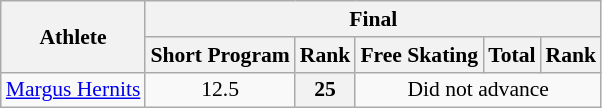<table class="wikitable" style="font-size:90%">
<tr>
<th rowspan="2">Athlete</th>
<th colspan="9">Final</th>
</tr>
<tr>
<th>Short Program</th>
<th>Rank</th>
<th>Free Skating</th>
<th>Total</th>
<th>Rank</th>
</tr>
<tr>
<td><a href='#'>Margus Hernits</a></td>
<td align="center">12.5</td>
<th align="center">25</th>
<td colspan=3 align="center">Did not advance</td>
</tr>
</table>
